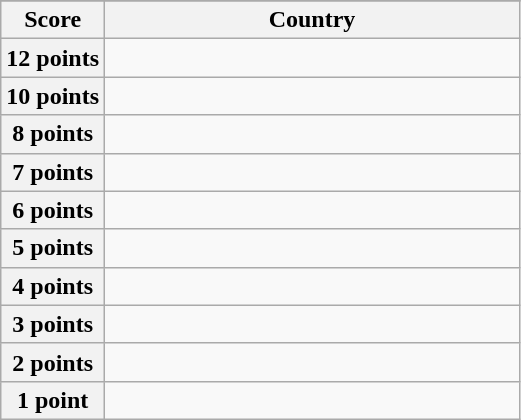<table class="wikitable">
<tr>
</tr>
<tr>
<th scope="col" width="20%">Score</th>
<th scope="col">Country</th>
</tr>
<tr>
<th scope="row">12 points</th>
<td></td>
</tr>
<tr>
<th scope="row">10 points</th>
<td></td>
</tr>
<tr>
<th scope="row">8 points</th>
<td></td>
</tr>
<tr>
<th scope="row">7 points</th>
<td></td>
</tr>
<tr>
<th scope="row">6 points</th>
<td></td>
</tr>
<tr>
<th scope="row">5 points</th>
<td></td>
</tr>
<tr>
<th scope="row">4 points</th>
<td></td>
</tr>
<tr>
<th scope="row">3 points</th>
<td></td>
</tr>
<tr>
<th scope="row">2 points</th>
<td></td>
</tr>
<tr>
<th scope="row">1 point</th>
<td></td>
</tr>
</table>
